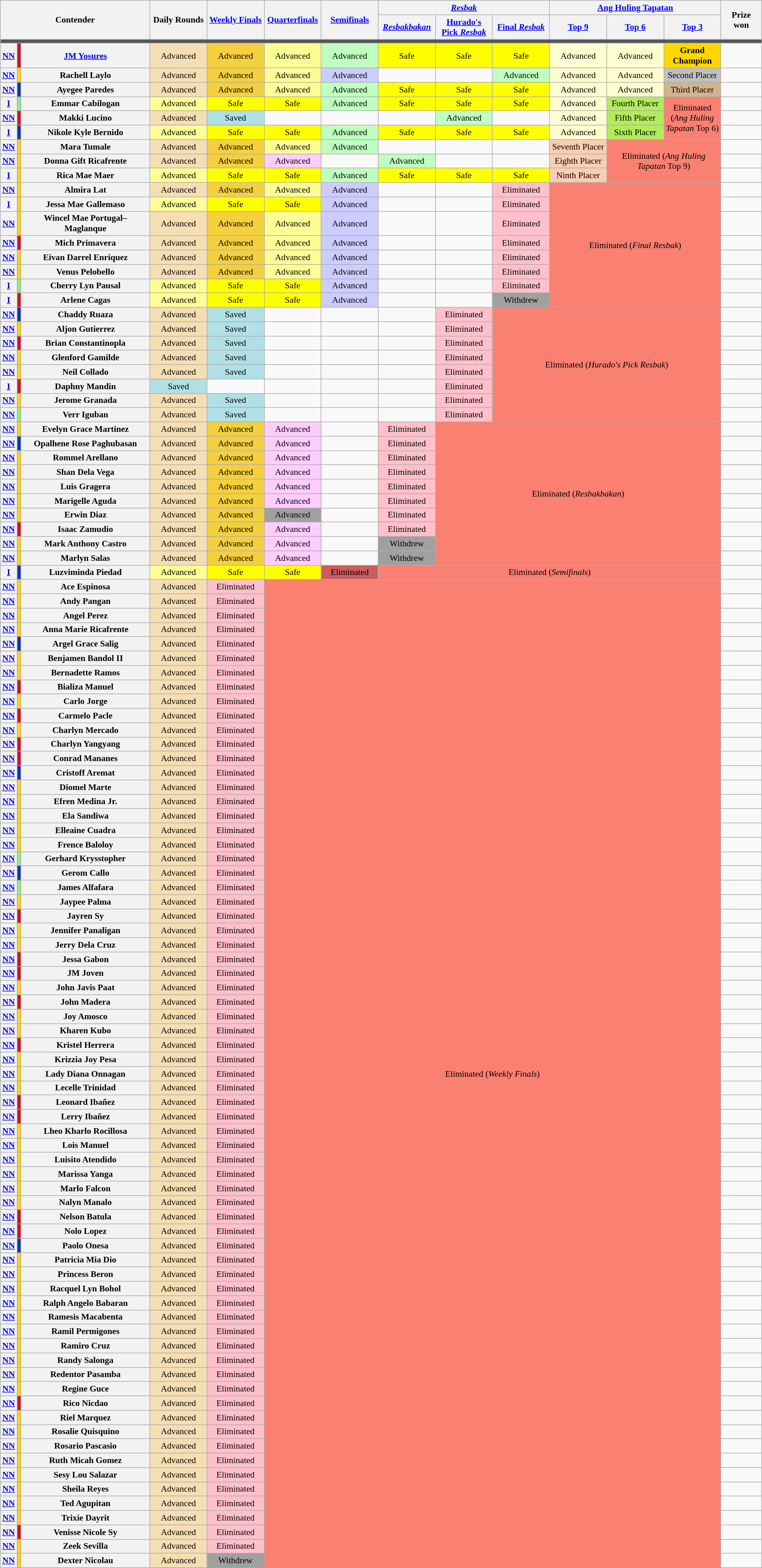<table class="wikitable" style="font-size:90%;width:100%;text-align:center;">
<tr>
<th rowspan="2" colspan="3">Contender</th>
<th rowspan="2" width="7.5%">Daily Rounds</th>
<th rowspan="2" width="7.5%"><a href='#'>Weekly Finals</a></th>
<th rowspan="2" width="7.5%"><a href='#'>Quarterfinals</a></th>
<th rowspan="2" width="7.5%"><a href='#'>Semifinals</a></th>
<th colspan="3"><em><a href='#'>Resbak</a></em></th>
<th colspan="3"><a href='#'>Ang Huling Tapatan</a></th>
<th rowspan="2">Prize won</th>
</tr>
<tr>
<th width="7.5%"><em><a href='#'>Resbakbakan</a></em></th>
<th width="7.5%"><a href='#'>Hurado's Pick <em>Resbak</em></a></th>
<th width="7.5%"><a href='#'>Final <em>Resbak</em></a></th>
<th width="7.5%"><a href='#'>Top 9</a></th>
<th width="7.5%"><a href='#'>Top 6</a></th>
<th width="7.5%"><a href='#'>Top 3</a></th>
</tr>
<tr>
<td colspan="14" style="background:#555;"></td>
</tr>
<tr>
<th><a href='#'>NN</a></th>
<th style="background:#CE1126"></th>
<th><a href='#'>JM Yosures</a></th>
<td style="background:#F5DEB3">Advanced</td>
<td style="background:#F4D03F">Advanced</td>
<td style="background:#FDFD96">Advanced</td>
<td style="background:#BFFFC0">Advanced</td>
<td style="background:#FFFF00">Safe</td>
<td style="background:#FFFF00">Safe</td>
<td style="background:#FFFF00">Safe</td>
<td style="background:#FFFDD0">Advanced</td>
<td style="background:#FFFDD0">Advanced</td>
<td style="background:#FFD700"><strong>Grand Champion</strong></td>
<td></td>
</tr>
<tr>
<th><a href='#'>NN</a></th>
<th style="background:#FCD116"></th>
<th>Rachell Laylo</th>
<td style="background:#F5DEB3">Advanced</td>
<td style="background:#F4D03F">Advanced</td>
<td style="background:#FDFD96">Advanced</td>
<td style="background:#CCCCFF">Advanced</td>
<td></td>
<td></td>
<td style="background:#BFFFC0">Advanced</td>
<td style="background:#FFFDD0">Advanced</td>
<td style="background:#FFFDD0">Advanced</td>
<td style="background:#C0C0C0">Second Placer</td>
<td></td>
</tr>
<tr>
<th><a href='#'>NN</a></th>
<th style="background:#0038A8"></th>
<th>Ayegee Paredes</th>
<td style="background:#F5DEB3">Advanced</td>
<td style="background:#F4D03F">Advanced</td>
<td style="background:#FDFD96">Advanced</td>
<td style="background:#BFFFC0">Advanced</td>
<td style="background:#FFFF00">Safe</td>
<td style="background:#FFFF00">Safe</td>
<td style="background:#FFFF00">Safe</td>
<td style="background:#FFFDD0">Advanced</td>
<td style="background:#FFFDD0">Advanced</td>
<td style="background:#D2B48C">Third Placer</td>
<td></td>
</tr>
<tr>
<th><a href='#'>I</a></th>
<th style="background:#8DEB87"></th>
<th>Emmar Cabilogan</th>
<td style="background:#FDFD96">Advanced</td>
<td style="background:#FFFF00">Safe</td>
<td style="background:#FFFF00">Safe</td>
<td style="background:#BFFFC0">Advanced</td>
<td style="background:#FFFF00">Safe</td>
<td style="background:#FFFF00">Safe</td>
<td style="background:#FFFF00">Safe</td>
<td style="background:#FFFDD0">Advanced</td>
<td style="background:#B2EC5D">Fourth Placer</td>
<td rowspan="3" style="background:#FA8072">Eliminated (<em>Ang Huling Tapatan</em> Top 6)</td>
<td></td>
</tr>
<tr>
<th><a href='#'>NN</a></th>
<th style="background:#CE1126"></th>
<th>Makki Lucino</th>
<td style="background:#F5DEB3">Advanced</td>
<td style="background:#B0E0E6">Saved</td>
<td></td>
<td></td>
<td></td>
<td style="background:#BFFFC0">Advanced</td>
<td></td>
<td style="background:#FFFDD0">Advanced</td>
<td style="background:#B2EC5D">Fifth Placer</td>
<td></td>
</tr>
<tr>
<th><a href='#'>I</a></th>
<th style="background:#0038A8"></th>
<th>Nikole Kyle Bernido</th>
<td style="background:#FDFD96">Advanced</td>
<td style="background:#FFFF00">Safe</td>
<td style="background:#FFFF00">Safe</td>
<td style="background:#BFFFC0">Advanced</td>
<td style="background:#FFFF00">Safe</td>
<td style="background:#FFFF00">Safe</td>
<td style="background:#FFFF00">Safe</td>
<td style="background:#FFFDD0">Advanced</td>
<td style="background:#B2EC5D">Sixth Placer</td>
<td></td>
</tr>
<tr>
<th><a href='#'>NN</a></th>
<th style="background:#FCD116"></th>
<th>Mara Tumale</th>
<td style="background:#F5DEB3">Advanced</td>
<td style="background:#F4D03F">Advanced</td>
<td style="background:#FDFD96">Advanced</td>
<td style="background:#BFFFC0">Advanced</td>
<td></td>
<td></td>
<td></td>
<td style="background:#FBCEB1">Seventh Placer</td>
<td colspan="2" rowspan="3" style="background:#FA8072">Eliminated (<em>Ang Huling Tapatan</em> Top 9)</td>
<td></td>
</tr>
<tr>
<th><a href='#'>NN</a></th>
<th style="background:#FCD116"></th>
<th>Donna Gift Ricafrente</th>
<td style="background:#F5DEB3">Advanced</td>
<td style="background:#F4D03F">Advanced</td>
<td style="background:#FFCCFF">Advanced</td>
<td></td>
<td style="background:#BFFFC0">Advanced</td>
<td></td>
<td></td>
<td style="background:#FBCEB1">Eighth Placer</td>
<td></td>
</tr>
<tr>
<th><a href='#'>I</a></th>
<th style="background:#FCD116"></th>
<th>Rica Mae Maer</th>
<td style="background:#FDFD96">Advanced</td>
<td style="background:#FFFF00">Safe</td>
<td style="background:#FFFF00">Safe</td>
<td style="background:#BFFFC0">Advanced</td>
<td style="background:#FFFF00">Safe</td>
<td style="background:#FFFF00">Safe</td>
<td style="background:#FFFF00">Safe</td>
<td style="background:#FBCEB1">Ninth Placer</td>
<td></td>
</tr>
<tr>
<th><a href='#'>NN</a></th>
<th style="background:#FCD116"></th>
<th>Almira Lat</th>
<td style="background:#F5DEB3">Advanced</td>
<td style="background:#F4D03F">Advanced</td>
<td style="background:#FDFD96">Advanced</td>
<td style="background:#CCCCFF">Advanced</td>
<td></td>
<td></td>
<td style="background:#FFC0CB">Eliminated</td>
<td colspan="3" rowspan="8" style="background:#FA8072">Eliminated (<em>Final Resbak</em>)</td>
<td></td>
</tr>
<tr>
<th><a href='#'>I</a></th>
<th style="background:#FCD116"></th>
<th>Jessa Mae Gallemaso</th>
<td style="background:#FDFD96">Advanced</td>
<td style="background:#FFFF00">Safe</td>
<td style="background:#FFFF00">Safe</td>
<td style="background:#CCCCFF">Advanced</td>
<td></td>
<td></td>
<td style="background:#FFC0CB">Eliminated</td>
<td></td>
</tr>
<tr>
<th><a href='#'>NN</a></th>
<th style="background:#FCD116"></th>
<th>Wincel Mae Portugal–Maglanque</th>
<td style="background:#F5DEB3">Advanced</td>
<td style="background:#F4D03F">Advanced</td>
<td style="background:#FDFD96">Advanced</td>
<td style="background:#CCCCFF">Advanced</td>
<td></td>
<td></td>
<td style="background:#FFC0CB">Eliminated</td>
<td></td>
</tr>
<tr>
<th><a href='#'>NN</a></th>
<th style="background:#CE1126"></th>
<th>Mich Primavera</th>
<td style="background:#F5DEB3">Advanced</td>
<td style="background:#F4D03F">Advanced</td>
<td style="background:#FDFD96">Advanced</td>
<td style="background:#CCCCFF">Advanced</td>
<td></td>
<td></td>
<td style="background:#FFC0CB">Eliminated</td>
<td></td>
</tr>
<tr>
<th><a href='#'>NN</a></th>
<th style="background:#FCD116"></th>
<th>Eivan Darrel Enriquez</th>
<td style="background:#F5DEB3">Advanced</td>
<td style="background:#F4D03F">Advanced</td>
<td style="background:#FDFD96">Advanced</td>
<td style="background:#CCCCFF">Advanced</td>
<td></td>
<td></td>
<td style="background:#FFC0CB">Eliminated</td>
<td></td>
</tr>
<tr>
<th><a href='#'>NN</a></th>
<th style="background:#FCD116"></th>
<th>Venus Pelobello</th>
<td style="background:#F5DEB3">Advanced</td>
<td style="background:#F4D03F">Advanced</td>
<td style="background:#FDFD96">Advanced</td>
<td style="background:#CCCCFF">Advanced</td>
<td></td>
<td></td>
<td style="background:#FFC0CB">Eliminated</td>
<td></td>
</tr>
<tr>
<th><a href='#'>I</a></th>
<th style="background:#8DEB87"></th>
<th>Cherry Lyn Pausal</th>
<td style="background:#FDFD96">Advanced</td>
<td style="background:#FFFF00">Safe</td>
<td style="background:#FFFF00">Safe</td>
<td style="background:#CCCCFF">Advanced</td>
<td></td>
<td></td>
<td style="background:#FFC0CB">Eliminated</td>
<td></td>
</tr>
<tr>
<th><a href='#'>I</a></th>
<th style="background:#CE1126"></th>
<th>Arlene Cagas</th>
<td style="background:#FDFD96">Advanced</td>
<td style="background:#FFFF00">Safe</td>
<td style="background:#FFFF00">Safe</td>
<td style="background:#CCCCFF">Advanced</td>
<td></td>
<td></td>
<td style="background:#A0A0A0">Withdrew</td>
<td></td>
</tr>
<tr>
<th><a href='#'>NN</a></th>
<th style="background:#0038A8"></th>
<th>Chaddy Ruaza</th>
<td style="background:#F5DEB3">Advanced</td>
<td style="background:#B0E0E6">Saved</td>
<td></td>
<td></td>
<td></td>
<td style="background:#FFC0CB">Eliminated</td>
<td colspan="4" rowspan="8" style="background:#FA8072">Eliminated (<em>Hurado's Pick Resbak</em>)</td>
<td></td>
</tr>
<tr>
<th><a href='#'>NN</a></th>
<th style="background:#FCD116"></th>
<th>Aljon Gutierrez</th>
<td style="background:#F5DEB3">Advanced</td>
<td style="background:#B0E0E6">Saved</td>
<td></td>
<td></td>
<td></td>
<td style="background:#FFC0CB">Eliminated</td>
<td></td>
</tr>
<tr>
<th><a href='#'>NN</a></th>
<th style="background:#CE1126"></th>
<th>Brian Constantinopla</th>
<td style="background:#F5DEB3">Advanced</td>
<td style="background:#B0E0E6">Saved</td>
<td></td>
<td></td>
<td></td>
<td style="background:#FFC0CB">Eliminated</td>
<td></td>
</tr>
<tr>
<th><a href='#'>NN</a></th>
<th style="background:#FCD116"></th>
<th>Glenford Gamilde</th>
<td style="background:#F5DEB3">Advanced</td>
<td style="background:#B0E0E6">Saved</td>
<td></td>
<td></td>
<td></td>
<td style="background:#FFC0CB">Eliminated</td>
<td></td>
</tr>
<tr>
<th><a href='#'>NN</a></th>
<th style="background:#FCD116"></th>
<th>Neil Collado</th>
<td style="background:#F5DEB3">Advanced</td>
<td style="background:#B0E0E6">Saved</td>
<td></td>
<td></td>
<td></td>
<td style="background:#FFC0CB">Eliminated</td>
<td></td>
</tr>
<tr>
<th><a href='#'>I</a></th>
<th style="background:#CE1126"></th>
<th>Daphny Mandin</th>
<td style="background:#B0E0E6">Saved</td>
<td></td>
<td></td>
<td></td>
<td></td>
<td style="background:#FFC0CB">Eliminated</td>
<td></td>
</tr>
<tr>
<th><a href='#'>NN</a></th>
<th style="background:#FCD116"></th>
<th>Jerome Granada</th>
<td style="background:#F5DEB3">Advanced</td>
<td style="background:#B0E0E6">Saved</td>
<td></td>
<td></td>
<td></td>
<td style="background:#FFC0CB">Eliminated</td>
<td></td>
</tr>
<tr>
<th><a href='#'>NN</a></th>
<th style="background:#8DEB87"></th>
<th>Verr Iguban</th>
<td style="background:#F5DEB3">Advanced</td>
<td style="background:#B0E0E6">Saved</td>
<td></td>
<td></td>
<td></td>
<td style="background:#FFC0CB">Eliminated</td>
<td></td>
</tr>
<tr>
<th><a href='#'>NN</a></th>
<th style="background:#FCD116"></th>
<th>Evelyn Grace Martinez</th>
<td style="background:#F5DEB3">Advanced</td>
<td style="background:#F4D03F">Advanced</td>
<td style="background:#FFCCFF">Advanced</td>
<td></td>
<td style="background:#FFC0CB">Eliminated</td>
<td colspan="5" rowspan="10" style="background:#FA8072">Eliminated (<em>Resbakbakan</em>)</td>
<td></td>
</tr>
<tr>
<th><a href='#'>NN</a></th>
<th style="background:#0038A8"></th>
<th>Opalhene Rose Paghubasan</th>
<td style="background:#F5DEB3">Advanced</td>
<td style="background:#F4D03F">Advanced</td>
<td style="background:#FFCCFF">Advanced</td>
<td></td>
<td style="background:#FFC0CB">Eliminated</td>
<td></td>
</tr>
<tr>
<th><a href='#'>NN</a></th>
<th style="background:#FCD116"></th>
<th>Rommel Arellano</th>
<td style="background:#F5DEB3">Advanced</td>
<td style="background:#F4D03F">Advanced</td>
<td style="background:#FFCCFF">Advanced</td>
<td></td>
<td style="background:#FFC0CB">Eliminated</td>
<td></td>
</tr>
<tr>
<th><a href='#'>NN</a></th>
<th style="background:#FCD116"></th>
<th>Shan Dela Vega</th>
<td style="background:#F5DEB3">Advanced</td>
<td style="background:#F4D03F">Advanced</td>
<td style="background:#FFCCFF">Advanced</td>
<td></td>
<td style="background:#FFC0CB">Eliminated</td>
<td></td>
</tr>
<tr>
<th><a href='#'>NN</a></th>
<th style="background:#FCD116"></th>
<th>Luis Gragera</th>
<td style="background:#F5DEB3">Advanced</td>
<td style="background:#F4D03F">Advanced</td>
<td style="background:#FFCCFF">Advanced</td>
<td></td>
<td style="background:#FFC0CB">Eliminated</td>
<td></td>
</tr>
<tr>
<th><a href='#'>NN</a></th>
<th style="background:#FCD116"></th>
<th>Marigelle Aguda</th>
<td style="background:#F5DEB3">Advanced</td>
<td style="background:#F4D03F">Advanced</td>
<td style="background:#FFCCFF">Advanced</td>
<td></td>
<td style="background:#FFC0CB">Eliminated</td>
<td></td>
</tr>
<tr>
<th><a href='#'>NN</a></th>
<th style="background:#FCD116"></th>
<th>Erwin Diaz</th>
<td style="background:#F5DEB3">Advanced</td>
<td style="background:#F4D03F">Advanced</td>
<td style="background:#A0A0A0">Advanced</td>
<td></td>
<td style="background:#FFC0CB">Eliminated</td>
<td></td>
</tr>
<tr>
<th><a href='#'>NN</a></th>
<th style="background:#CE1126"></th>
<th>Isaac Zamudio</th>
<td style="background:#F5DEB3">Advanced</td>
<td style="background:#F4D03F">Advanced</td>
<td style="background:#FFCCFF">Advanced</td>
<td></td>
<td style="background:#FFC0CB">Eliminated</td>
<td></td>
</tr>
<tr>
<th><a href='#'>NN</a></th>
<th style="background:#FCD116"></th>
<th>Mark Anthony Castro</th>
<td style="background:#F5DEB3">Advanced</td>
<td style="background:#F4D03F">Advanced</td>
<td style="background:#FFCCFF">Advanced</td>
<td></td>
<td style="background:#A0A0A0">Withdrew</td>
<td></td>
</tr>
<tr>
<th><a href='#'>NN</a></th>
<th style="background:#FCD116"></th>
<th>Marlyn Salas</th>
<td style="background:#F5DEB3">Advanced</td>
<td style="background:#F4D03F">Advanced</td>
<td style="background:#FFCCFF">Advanced</td>
<td></td>
<td style="background:#A0A0A0">Withdrew</td>
<td></td>
</tr>
<tr>
<th><a href='#'>I</a></th>
<th style="background:#0038A8"></th>
<th>Luzviminda Piedad</th>
<td style="background:#FDFD96">Advanced</td>
<td style="background:#FFFF00">Safe</td>
<td style="background:#FFFF00">Safe</td>
<td style="background:#CD5C5C">Eliminated</td>
<td colspan="6" style="background:#FA8072">Eliminated (<em>Semifinals</em>)</td>
<td></td>
</tr>
<tr>
<th><a href='#'>NN</a></th>
<th style="background:#FCD116"></th>
<th>Ace Espinosa</th>
<td style="background:#F5DEB3">Advanced</td>
<td style="background:#FFC0CB">Eliminated</td>
<td colspan="8" rowspan="69" style="background:#FA8072">Eliminated (<em>Weekly Finals</em>)</td>
<td></td>
</tr>
<tr>
<th><a href='#'>NN</a></th>
<th style="background:#FCD116"></th>
<th>Andy Pangan</th>
<td style="background:#F5DEB3">Advanced</td>
<td style="background:#FFC0CB">Eliminated</td>
<td></td>
</tr>
<tr>
<th><a href='#'>NN</a></th>
<th style="background:#FCD116"></th>
<th>Angel Perez</th>
<td style="background:#F5DEB3">Advanced</td>
<td style="background:#FFC0CB">Eliminated</td>
<td></td>
</tr>
<tr>
<th><a href='#'>NN</a></th>
<th style="background:#FCD116"></th>
<th>Anna Marie Ricafrente</th>
<td style="background:#F5DEB3">Advanced</td>
<td style="background:#FFC0CB">Eliminated</td>
<td></td>
</tr>
<tr>
<th><a href='#'>NN</a></th>
<th style="background:#0038A8"></th>
<th>Argel Grace Salig</th>
<td style="background:#F5DEB3">Advanced</td>
<td style="background:#FFC0CB">Eliminated</td>
<td></td>
</tr>
<tr>
<th><a href='#'>NN</a></th>
<th style="background:#FCD116"></th>
<th>Benjamen Bandol II</th>
<td style="background:#F5DEB3">Advanced</td>
<td style="background:#FFC0CB">Eliminated</td>
<td></td>
</tr>
<tr>
<th><a href='#'>NN</a></th>
<th style="background:#FCD116"></th>
<th>Bernadette Ramos</th>
<td style="background:#F5DEB3">Advanced</td>
<td style="background:#FFC0CB">Eliminated</td>
<td></td>
</tr>
<tr>
<th><a href='#'>NN</a></th>
<th style="background:#CE1126"></th>
<th>Bializa Manuel</th>
<td style="background:#F5DEB3">Advanced</td>
<td style="background:#FFC0CB">Eliminated</td>
<td></td>
</tr>
<tr>
<th><a href='#'>NN</a></th>
<th style="background:#FCD116"></th>
<th>Carlo Jorge</th>
<td style="background:#F5DEB3">Advanced</td>
<td style="background:#FFC0CB">Eliminated</td>
<td></td>
</tr>
<tr>
<th><a href='#'>NN</a></th>
<th style="background:#CE1126"></th>
<th>Carmelo Pacle</th>
<td style="background:#F5DEB3">Advanced</td>
<td style="background:#FFC0CB">Eliminated</td>
<td></td>
</tr>
<tr>
<th><a href='#'>NN</a></th>
<th style="background:#FCD116"></th>
<th>Charlyn Mercado</th>
<td style="background:#F5DEB3">Advanced</td>
<td style="background:#FFC0CB">Eliminated</td>
<td></td>
</tr>
<tr>
<th><a href='#'>NN</a></th>
<th style="background:#CE1126"></th>
<th>Charlyn Yangyang</th>
<td style="background:#F5DEB3">Advanced</td>
<td style="background:#FFC0CB">Eliminated</td>
<td></td>
</tr>
<tr>
<th><a href='#'>NN</a></th>
<th style="background:#CE1126"></th>
<th>Conrad Mananes</th>
<td style="background:#F5DEB3">Advanced</td>
<td style="background:#FFC0CB">Eliminated</td>
<td></td>
</tr>
<tr>
<th><a href='#'>NN</a></th>
<th style="background:#0038A8"></th>
<th>Cristoff Aremat</th>
<td style="background:#F5DEB3">Advanced</td>
<td style="background:#FFC0CB">Eliminated</td>
<td></td>
</tr>
<tr>
<th><a href='#'>NN</a></th>
<th style="background:#FCD116"></th>
<th>Diomel Marte</th>
<td style="background:#F5DEB3">Advanced</td>
<td style="background:#FFC0CB">Eliminated</td>
<td></td>
</tr>
<tr>
<th><a href='#'>NN</a></th>
<th style="background:#FCD116"></th>
<th>Efren Medina Jr.</th>
<td style="background:#F5DEB3">Advanced</td>
<td style="background:#FFC0CB">Eliminated</td>
<td></td>
</tr>
<tr>
<th><a href='#'>NN</a></th>
<th style="background:#FCD116"></th>
<th>Ela Sandiwa</th>
<td style="background:#F5DEB3">Advanced</td>
<td style="background:#FFC0CB">Eliminated</td>
<td></td>
</tr>
<tr>
<th><a href='#'>NN</a></th>
<th style="background:#FCD116"></th>
<th>Elleaine Cuadra</th>
<td style="background:#F5DEB3">Advanced</td>
<td style="background:#FFC0CB">Eliminated</td>
<td></td>
</tr>
<tr>
<th><a href='#'>NN</a></th>
<th style="background:#FCD116"></th>
<th>Frence Baloloy</th>
<td style="background:#F5DEB3">Advanced</td>
<td style="background:#FFC0CB">Eliminated</td>
<td></td>
</tr>
<tr>
<th><a href='#'>NN</a></th>
<th style="background:#8DEB87"></th>
<th>Gerhard Krysstopher</th>
<td style="background:#F5DEB3">Advanced</td>
<td style="background:#FFC0CB">Eliminated</td>
<td></td>
</tr>
<tr>
<th><a href='#'>NN</a></th>
<th style="background:#0038A8"></th>
<th>Gerom Callo</th>
<td style="background:#F5DEB3">Advanced</td>
<td style="background:#FFC0CB">Eliminated</td>
<td></td>
</tr>
<tr>
<th><a href='#'>NN</a></th>
<th style="background:#8DEB87"></th>
<th>James Alfafara</th>
<td style="background:#F5DEB3">Advanced</td>
<td style="background:#FFC0CB">Eliminated</td>
<td></td>
</tr>
<tr>
<th><a href='#'>NN</a></th>
<th style="background:#FCD116"></th>
<th>Jaypee Palma</th>
<td style="background:#F5DEB3">Advanced</td>
<td style="background:#FFC0CB">Eliminated</td>
<td></td>
</tr>
<tr>
<th><a href='#'>NN</a></th>
<th style="background:#CE1126"></th>
<th>Jayren Sy</th>
<td style="background:#F5DEB3">Advanced</td>
<td style="background:#FFC0CB">Eliminated</td>
<td></td>
</tr>
<tr>
<th><a href='#'>NN</a></th>
<th style="background:#FCD116"></th>
<th>Jennifer Panaligan</th>
<td style="background:#F5DEB3">Advanced</td>
<td style="background:#FFC0CB">Eliminated</td>
<td></td>
</tr>
<tr>
<th><a href='#'>NN</a></th>
<th style="background:#FCD116"></th>
<th>Jerry Dela Cruz</th>
<td style="background:#F5DEB3">Advanced</td>
<td style="background:#FFC0CB">Eliminated</td>
<td></td>
</tr>
<tr>
<th><a href='#'>NN</a></th>
<th style="background:#CE1126"></th>
<th>Jessa Gabon</th>
<td style="background:#F5DEB3">Advanced</td>
<td style="background:#FFC0CB">Eliminated</td>
<td></td>
</tr>
<tr>
<th><a href='#'>NN</a></th>
<th style="background:#CE1126"></th>
<th>JM Joven</th>
<td style="background:#F5DEB3">Advanced</td>
<td style="background:#FFC0CB">Eliminated</td>
<td></td>
</tr>
<tr>
<th><a href='#'>NN</a></th>
<th style="background:#FCD116"></th>
<th>John Javis Paat</th>
<td style="background:#F5DEB3">Advanced</td>
<td style="background:#FFC0CB">Eliminated</td>
<td></td>
</tr>
<tr>
<th><a href='#'>NN</a></th>
<th style="background:#CE1126"></th>
<th>John Madera</th>
<td style="background:#F5DEB3">Advanced</td>
<td style="background:#FFC0CB">Eliminated</td>
<td></td>
</tr>
<tr>
<th><a href='#'>NN</a></th>
<th style="background:#FCD116"></th>
<th>Joy Amosco</th>
<td style="background:#F5DEB3">Advanced</td>
<td style="background:#FFC0CB">Eliminated</td>
<td></td>
</tr>
<tr>
<th><a href='#'>NN</a></th>
<th style="background:#FCD116"></th>
<th>Kharen Kubo</th>
<td style="background:#F5DEB3">Advanced</td>
<td style="background:#FFC0CB">Eliminated</td>
<td></td>
</tr>
<tr>
<th><a href='#'>NN</a></th>
<th style="background:#CE1126"></th>
<th>Kristel Herrera</th>
<td style="background:#F5DEB3">Advanced</td>
<td style="background:#FFC0CB">Eliminated</td>
<td></td>
</tr>
<tr>
<th><a href='#'>NN</a></th>
<th style="background:#FCD116"></th>
<th>Krizzia Joy Pesa</th>
<td style="background:#F5DEB3">Advanced</td>
<td style="background:#FFC0CB">Eliminated</td>
<td></td>
</tr>
<tr>
<th><a href='#'>NN</a></th>
<th style="background:#FCD116"></th>
<th>Lady Diana Onnagan</th>
<td style="background:#F5DEB3">Advanced</td>
<td style="background:#FFC0CB">Eliminated</td>
<td></td>
</tr>
<tr>
<th><a href='#'>NN</a></th>
<th style="background:#FCD116"></th>
<th>Lecelle Trinidad</th>
<td style="background:#F5DEB3">Advanced</td>
<td style="background:#FFC0CB">Eliminated</td>
<td></td>
</tr>
<tr>
<th><a href='#'>NN</a></th>
<th style="background:#CE1126"></th>
<th>Leonard Ibañez</th>
<td style="background:#F5DEB3">Advanced</td>
<td style="background:#FFC0CB">Eliminated</td>
<td></td>
</tr>
<tr>
<th><a href='#'>NN</a></th>
<th style="background:#CE1126"></th>
<th>Lerry Ibañez</th>
<td style="background:#F5DEB3">Advanced</td>
<td style="background:#FFC0CB">Eliminated</td>
<td></td>
</tr>
<tr>
<th><a href='#'>NN</a></th>
<th style="background:#FCD116"></th>
<th>Lheo Kharlo Rocillosa</th>
<td style="background:#F5DEB3">Advanced</td>
<td style="background:#FFC0CB">Eliminated</td>
<td></td>
</tr>
<tr>
<th><a href='#'>NN</a></th>
<th style="background:#FCD116"></th>
<th>Lois Manuel</th>
<td style="background:#F5DEB3">Advanced</td>
<td style="background:#FFC0CB">Eliminated</td>
<td></td>
</tr>
<tr>
<th><a href='#'>NN</a></th>
<th style="background:#FCD116"></th>
<th>Luisito Atendido</th>
<td style="background:#F5DEB3">Advanced</td>
<td style="background:#FFC0CB">Eliminated</td>
<td></td>
</tr>
<tr>
<th><a href='#'>NN</a></th>
<th style="background:#FCD116"></th>
<th>Marissa Yanga</th>
<td style="background:#F5DEB3">Advanced</td>
<td style="background:#FFC0CB">Eliminated</td>
<td></td>
</tr>
<tr>
<th><a href='#'>NN</a></th>
<th style="background:#FCD116"></th>
<th>Marlo Falcon</th>
<td style="background:#F5DEB3">Advanced</td>
<td style="background:#FFC0CB">Eliminated</td>
<td></td>
</tr>
<tr>
<th><a href='#'>NN</a></th>
<th style="background:#FCD116"></th>
<th>Nalyn Manalo</th>
<td style="background:#F5DEB3">Advanced</td>
<td style="background:#FFC0CB">Eliminated</td>
<td></td>
</tr>
<tr>
<th><a href='#'>NN</a></th>
<th style="background:#CE1126"></th>
<th>Nelson Batula</th>
<td style="background:#F5DEB3">Advanced</td>
<td style="background:#FFC0CB">Eliminated</td>
<td></td>
</tr>
<tr>
<th><a href='#'>NN</a></th>
<th style="background:#CE1126"></th>
<th>Nolo Lopez</th>
<td style="background:#F5DEB3">Advanced</td>
<td style="background:#FFC0CB">Eliminated</td>
<td></td>
</tr>
<tr>
<th><a href='#'>NN</a></th>
<th style="background:#0038A8"></th>
<th>Paolo Onesa</th>
<td style="background:#F5DEB3">Advanced</td>
<td style="background:#FFC0CB">Eliminated</td>
<td></td>
</tr>
<tr>
<th><a href='#'>NN</a></th>
<th style="background:#FCD116"></th>
<th>Patricia Mia Dio</th>
<td style="background:#F5DEB3">Advanced</td>
<td style="background:#FFC0CB">Eliminated</td>
<td></td>
</tr>
<tr>
<th><a href='#'>NN</a></th>
<th style="background:#FCD116"></th>
<th>Princess Beron</th>
<td style="background:#F5DEB3">Advanced</td>
<td style="background:#FFC0CB">Eliminated</td>
<td></td>
</tr>
<tr>
<th><a href='#'>NN</a></th>
<th style="background:#FCD116"></th>
<th>Racquel Lyn Bohol</th>
<td style="background:#F5DEB3">Advanced</td>
<td style="background:#FFC0CB">Eliminated</td>
<td></td>
</tr>
<tr>
<th><a href='#'>NN</a></th>
<th style="background:#FCD116"></th>
<th>Ralph Angelo Babaran</th>
<td style="background:#F5DEB3">Advanced</td>
<td style="background:#FFC0CB">Eliminated</td>
<td></td>
</tr>
<tr>
<th><a href='#'>NN</a></th>
<th style="background:#FCD116"></th>
<th>Ramesis Macabenta</th>
<td style="background:#F5DEB3">Advanced</td>
<td style="background:#FFC0CB">Eliminated</td>
<td></td>
</tr>
<tr>
<th><a href='#'>NN</a></th>
<th style="background:#FCD116"></th>
<th>Ramil Permigones</th>
<td style="background:#F5DEB3">Advanced</td>
<td style="background:#FFC0CB">Eliminated</td>
<td></td>
</tr>
<tr>
<th><a href='#'>NN</a></th>
<th style="background:#FCD116"></th>
<th>Ramiro Cruz</th>
<td style="background:#F5DEB3">Advanced</td>
<td style="background:#FFC0CB">Eliminated</td>
<td></td>
</tr>
<tr>
<th><a href='#'>NN</a></th>
<th style="background:#FCD116"></th>
<th>Randy Salonga</th>
<td style="background:#F5DEB3">Advanced</td>
<td style="background:#FFC0CB">Eliminated</td>
<td></td>
</tr>
<tr>
<th><a href='#'>NN</a></th>
<th style="background:#FCD116"></th>
<th>Redentor Pasamba</th>
<td style="background:#F5DEB3">Advanced</td>
<td style="background:#FFC0CB">Eliminated</td>
<td></td>
</tr>
<tr>
<th><a href='#'>NN</a></th>
<th style="background:#FCD116"></th>
<th>Regine Guce</th>
<td style="background:#F5DEB3">Advanced</td>
<td style="background:#FFC0CB">Eliminated</td>
<td></td>
</tr>
<tr>
<th><a href='#'>NN</a></th>
<th style="background:#CE1126"></th>
<th>Rico Nicdao</th>
<td style="background:#F5DEB3">Advanced</td>
<td style="background:#FFC0CB">Eliminated</td>
<td></td>
</tr>
<tr>
<th><a href='#'>NN</a></th>
<th style="background:#FCD116"></th>
<th>Riel Marquez</th>
<td style="background:#F5DEB3">Advanced</td>
<td style="background:#FFC0CB">Eliminated</td>
<td></td>
</tr>
<tr>
<th><a href='#'>NN</a></th>
<th style="background:#FCD116"></th>
<th>Rosalie Quisquino</th>
<td style="background:#F5DEB3">Advanced</td>
<td style="background:#FFC0CB">Eliminated</td>
<td></td>
</tr>
<tr>
<th><a href='#'>NN</a></th>
<th style="background:#FCD116"></th>
<th>Rosario Pascasio</th>
<td style="background:#F5DEB3">Advanced</td>
<td style="background:#FFC0CB">Eliminated</td>
<td></td>
</tr>
<tr>
<th><a href='#'>NN</a></th>
<th style="background:#FCD116"></th>
<th>Ruth Micah Gomez</th>
<td style="background:#F5DEB3">Advanced</td>
<td style="background:#FFC0CB">Eliminated</td>
<td></td>
</tr>
<tr>
<th><a href='#'>NN</a></th>
<th style="background:#FCD116"></th>
<th>Sesy Lou Salazar</th>
<td style="background:#F5DEB3">Advanced</td>
<td style="background:#FFC0CB">Eliminated</td>
<td></td>
</tr>
<tr>
<th><a href='#'>NN</a></th>
<th style="background:#FCD116"></th>
<th>Sheila Reyes</th>
<td style="background:#F5DEB3">Advanced</td>
<td style="background:#FFC0CB">Eliminated</td>
<td></td>
</tr>
<tr>
<th><a href='#'>NN</a></th>
<th style="background:#FCD116"></th>
<th>Ted Agupitan</th>
<td style="background:#F5DEB3">Advanced</td>
<td style="background:#FFC0CB">Eliminated</td>
<td></td>
</tr>
<tr>
<th><a href='#'>NN</a></th>
<th style="background:#FCD116"></th>
<th>Trixie Dayrit</th>
<td style="background:#F5DEB3">Advanced</td>
<td style="background:#FFC0CB">Eliminated</td>
<td></td>
</tr>
<tr>
<th><a href='#'>NN</a></th>
<th style="background:#CE1126"></th>
<th>Venisse Nicole Sy</th>
<td style="background:#F5DEB3">Advanced</td>
<td style="background:#FFC0CB">Eliminated</td>
<td></td>
</tr>
<tr>
<th><a href='#'>NN</a></th>
<th style="background:#FCD116"></th>
<th>Zeek Sevilla</th>
<td style="background:#F5DEB3">Advanced</td>
<td style="background:#FFC0CB">Eliminated</td>
<td></td>
</tr>
<tr>
<th><a href='#'>NN</a></th>
<th style="background:#FCD116"></th>
<th>Dexter Nicolau</th>
<td style="background:#F5DEB3">Advanced</td>
<td style="background:#A0A0A0">Withdrew</td>
<td></td>
</tr>
</table>
